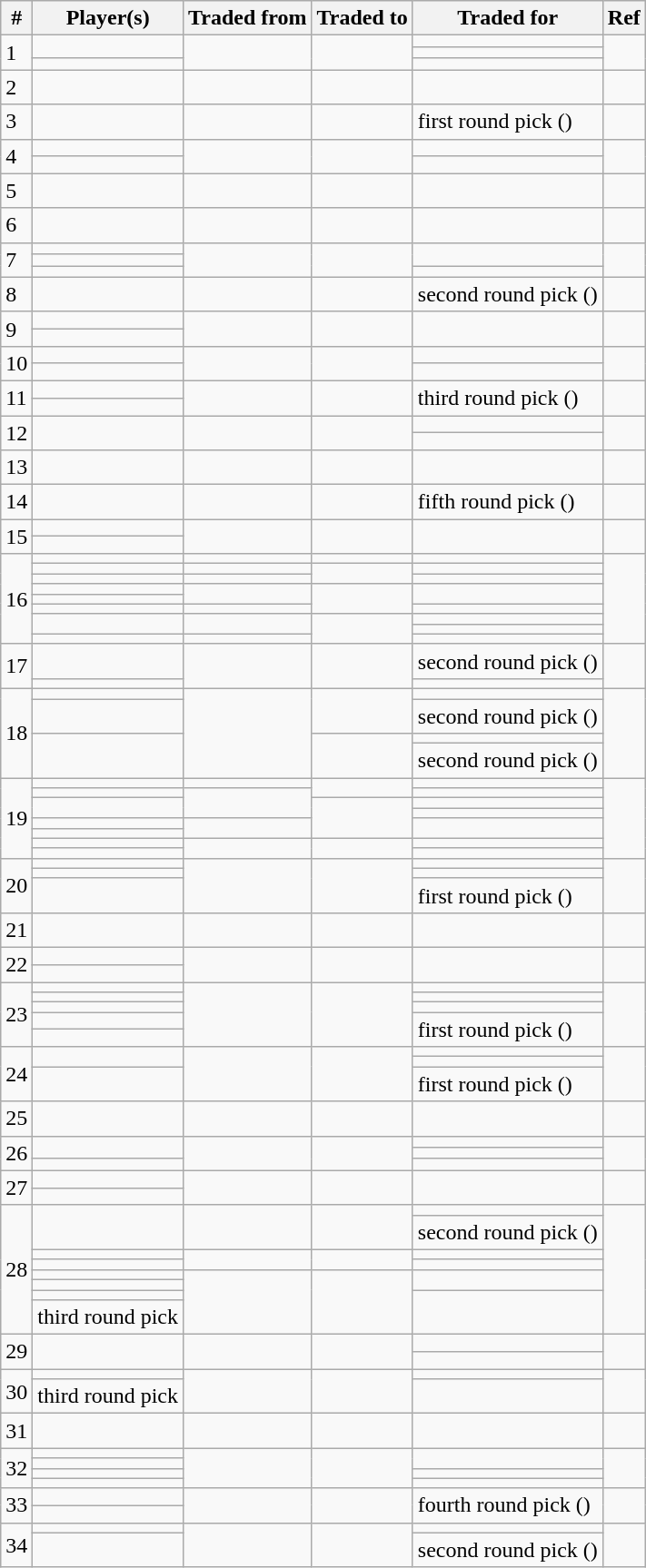<table class="wikitable plainrowheaders sortable">
<tr>
<th>#</th>
<th>Player(s)</th>
<th>Traded from</th>
<th>Traded to</th>
<th>Traded for</th>
<th class="unsortable">Ref</th>
</tr>
<tr>
<td rowspan=3>1</td>
<td rowspan=2></td>
<td rowspan=3></td>
<td rowspan=3></td>
<td></td>
<td rowspan=3></td>
</tr>
<tr>
<td></td>
</tr>
<tr>
<td></td>
<td></td>
</tr>
<tr>
<td>2</td>
<td></td>
<td></td>
<td></td>
<td></td>
<td></td>
</tr>
<tr>
<td>3</td>
<td></td>
<td></td>
<td></td>
<td> first round pick ()</td>
<td></td>
</tr>
<tr>
<td rowspan=2>4</td>
<td></td>
<td rowspan=2></td>
<td rowspan=2></td>
<td></td>
<td rowspan=2></td>
</tr>
<tr>
<td></td>
<td></td>
</tr>
<tr>
<td>5</td>
<td></td>
<td></td>
<td></td>
<td></td>
<td></td>
</tr>
<tr>
<td>6</td>
<td></td>
<td></td>
<td></td>
<td></td>
<td></td>
</tr>
<tr>
<td rowspan=3>7</td>
<td></td>
<td rowspan=3></td>
<td rowspan=3></td>
<td rowspan=2></td>
<td rowspan=3></td>
</tr>
<tr>
<td></td>
</tr>
<tr>
<td></td>
<td></td>
</tr>
<tr>
<td>8</td>
<td></td>
<td></td>
<td></td>
<td> second round pick ()</td>
<td></td>
</tr>
<tr>
<td rowspan=2>9</td>
<td></td>
<td rowspan=2></td>
<td rowspan=2></td>
<td rowspan=2></td>
<td rowspan=2></td>
</tr>
<tr>
<td></td>
</tr>
<tr>
<td rowspan=2>10</td>
<td></td>
<td rowspan=2></td>
<td rowspan=2></td>
<td></td>
<td rowspan=2></td>
</tr>
<tr>
<td></td>
<td></td>
</tr>
<tr>
<td rowspan=2>11</td>
<td></td>
<td rowspan=2></td>
<td rowspan=2></td>
<td rowspan=2> third round pick ()</td>
<td rowspan=2></td>
</tr>
<tr>
<td></td>
</tr>
<tr>
<td rowspan=2>12</td>
<td rowspan=2></td>
<td rowspan=2></td>
<td rowspan=2></td>
<td></td>
<td rowspan=2></td>
</tr>
<tr>
<td></td>
</tr>
<tr>
<td>13</td>
<td></td>
<td></td>
<td></td>
<td></td>
<td></td>
</tr>
<tr>
<td>14</td>
<td></td>
<td></td>
<td></td>
<td> fifth round pick ()</td>
<td></td>
</tr>
<tr>
<td rowspan=2>15</td>
<td></td>
<td rowspan=2></td>
<td rowspan=2></td>
<td rowspan=2></td>
<td rowspan=2></td>
</tr>
<tr>
<td></td>
</tr>
<tr>
<td rowspan="9">16</td>
<td></td>
<td></td>
<td></td>
<td></td>
<td rowspan="9"></td>
</tr>
<tr>
<td></td>
<td></td>
<td rowspan=2></td>
<td></td>
</tr>
<tr>
<td></td>
<td></td>
<td></td>
</tr>
<tr>
<td></td>
<td rowspan=2></td>
<td rowspan=3></td>
<td rowspan=2></td>
</tr>
<tr>
<td></td>
</tr>
<tr>
<td></td>
<td></td>
<td></td>
</tr>
<tr>
<td rowspan=2></td>
<td rowspan=2></td>
<td rowspan=3></td>
<td></td>
</tr>
<tr>
<td></td>
</tr>
<tr>
<td></td>
<td></td>
<td></td>
</tr>
<tr>
<td rowspan=2>17</td>
<td></td>
<td rowspan=2></td>
<td rowspan=2></td>
<td> second round pick ()</td>
<td rowspan=2></td>
</tr>
<tr>
<td></td>
<td></td>
</tr>
<tr>
<td rowspan="4">18</td>
<td></td>
<td rowspan=4></td>
<td rowspan=2></td>
<td></td>
<td rowspan="4"></td>
</tr>
<tr>
<td></td>
<td> second round pick ()</td>
</tr>
<tr>
<td rowspan=2></td>
<td rowspan=2></td>
<td></td>
</tr>
<tr>
<td> second round pick ()</td>
</tr>
<tr>
<td rowspan="8">19</td>
<td></td>
<td></td>
<td rowspan=2></td>
<td></td>
<td rowspan="8"></td>
</tr>
<tr>
<td></td>
<td rowspan=3></td>
<td></td>
</tr>
<tr>
<td rowspan=2></td>
<td rowspan=4></td>
<td></td>
</tr>
<tr>
<td></td>
</tr>
<tr>
<td></td>
<td rowspan=2></td>
<td rowspan=2></td>
</tr>
<tr>
<td></td>
</tr>
<tr>
<td></td>
<td rowspan=2></td>
<td rowspan=2></td>
<td></td>
</tr>
<tr>
<td></td>
<td></td>
</tr>
<tr>
<td rowspan=3>20</td>
<td></td>
<td rowspan=3></td>
<td rowspan=3></td>
<td></td>
<td rowspan=3></td>
</tr>
<tr>
<td></td>
<td></td>
</tr>
<tr>
<td></td>
<td> first round pick ()</td>
</tr>
<tr>
<td>21</td>
<td></td>
<td></td>
<td></td>
<td></td>
<td></td>
</tr>
<tr>
<td rowspan=2>22</td>
<td></td>
<td rowspan=2></td>
<td rowspan=2></td>
<td rowspan=2></td>
<td rowspan=2></td>
</tr>
<tr>
<td></td>
</tr>
<tr>
<td rowspan=5>23</td>
<td></td>
<td rowspan=5></td>
<td rowspan=5></td>
<td></td>
<td rowspan=5></td>
</tr>
<tr>
<td></td>
<td></td>
</tr>
<tr>
<td></td>
<td></td>
</tr>
<tr>
<td></td>
<td rowspan=2> first round pick ()</td>
</tr>
<tr>
<td></td>
</tr>
<tr>
<td rowspan=3>24</td>
<td rowspan=2></td>
<td rowspan=3></td>
<td rowspan=3></td>
<td></td>
<td rowspan=3></td>
</tr>
<tr>
<td></td>
</tr>
<tr>
<td></td>
<td> first round pick ()</td>
</tr>
<tr>
<td>25</td>
<td></td>
<td></td>
<td></td>
<td></td>
<td></td>
</tr>
<tr>
<td rowspan=3>26</td>
<td rowspan=2></td>
<td rowspan=3></td>
<td rowspan=3></td>
<td></td>
<td rowspan=3></td>
</tr>
<tr>
<td></td>
</tr>
<tr>
<td></td>
<td></td>
</tr>
<tr>
<td rowspan=2>27</td>
<td></td>
<td rowspan=2></td>
<td rowspan=2></td>
<td rowspan=2></td>
<td rowspan=2></td>
</tr>
<tr>
<td></td>
</tr>
<tr>
<td rowspan=8>28</td>
<td rowspan=2></td>
<td rowspan=2></td>
<td rowspan=2></td>
<td></td>
<td rowspan=8></td>
</tr>
<tr>
<td> second round pick ()</td>
</tr>
<tr>
<td></td>
<td rowspan=2></td>
<td rowspan=2></td>
<td></td>
</tr>
<tr>
<td></td>
<td></td>
</tr>
<tr>
<td></td>
<td rowspan=4></td>
<td rowspan=4></td>
<td rowspan=2></td>
</tr>
<tr>
<td></td>
</tr>
<tr>
<td></td>
<td rowspan=2></td>
</tr>
<tr>
<td> third round pick</td>
</tr>
<tr>
<td rowspan=2>29</td>
<td rowspan=2></td>
<td rowspan=2></td>
<td rowspan=2></td>
<td></td>
<td rowspan=2></td>
</tr>
<tr>
<td></td>
</tr>
<tr>
<td rowspan=2>30</td>
<td></td>
<td rowspan=2></td>
<td rowspan=2></td>
<td></td>
<td rowspan=2></td>
</tr>
<tr>
<td> third round pick</td>
<td></td>
</tr>
<tr>
<td>31</td>
<td></td>
<td></td>
<td></td>
<td></td>
<td></td>
</tr>
<tr>
<td rowspan=4>32</td>
<td></td>
<td rowspan=4></td>
<td rowspan=4></td>
<td rowspan=2></td>
<td rowspan=4></td>
</tr>
<tr>
<td></td>
</tr>
<tr>
<td></td>
<td></td>
</tr>
<tr>
<td></td>
<td></td>
</tr>
<tr>
<td rowspan=2>33</td>
<td></td>
<td rowspan=2></td>
<td rowspan=2></td>
<td rowspan=2> fourth round pick ()</td>
<td rowspan=2></td>
</tr>
<tr>
<td></td>
</tr>
<tr>
<td rowspan=2>34</td>
<td></td>
<td rowspan=2></td>
<td rowspan=2></td>
<td></td>
<td rowspan=2></td>
</tr>
<tr>
<td></td>
<td> second round pick ()</td>
</tr>
</table>
